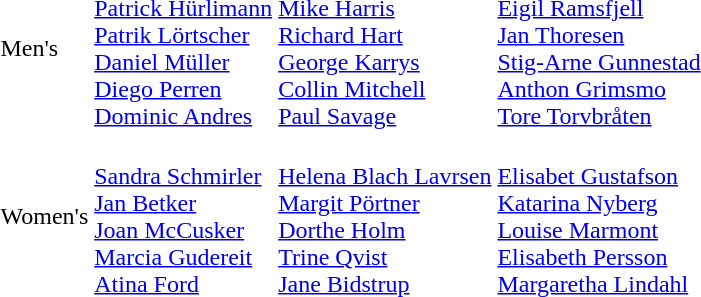<table>
<tr>
<td>Men's</td>
<td><br><a href='#'>Patrick Hürlimann</a><br><a href='#'>Patrik Lörtscher</a><br><a href='#'>Daniel Müller</a><br><a href='#'>Diego Perren</a><br><a href='#'>Dominic Andres</a></td>
<td><br><a href='#'>Mike Harris</a><br><a href='#'>Richard Hart</a><br><a href='#'>George Karrys</a><br><a href='#'>Collin Mitchell</a><br><a href='#'>Paul Savage</a></td>
<td><br><a href='#'>Eigil Ramsfjell</a><br><a href='#'>Jan Thoresen</a><br><a href='#'>Stig-Arne Gunnestad</a><br><a href='#'>Anthon Grimsmo</a><br><a href='#'>Tore Torvbråten</a></td>
</tr>
<tr>
<td>Women's</td>
<td><br><a href='#'>Sandra Schmirler</a><br><a href='#'>Jan Betker</a><br><a href='#'>Joan McCusker</a><br><a href='#'>Marcia Gudereit</a><br><a href='#'>Atina Ford</a></td>
<td><br><a href='#'>Helena Blach Lavrsen</a><br><a href='#'>Margit Pörtner</a><br><a href='#'>Dorthe Holm</a><br><a href='#'>Trine Qvist</a><br><a href='#'>Jane Bidstrup</a></td>
<td><br><a href='#'>Elisabet Gustafson</a><br><a href='#'>Katarina Nyberg</a><br><a href='#'>Louise Marmont</a><br><a href='#'>Elisabeth Persson</a><br><a href='#'>Margaretha Lindahl</a></td>
</tr>
</table>
